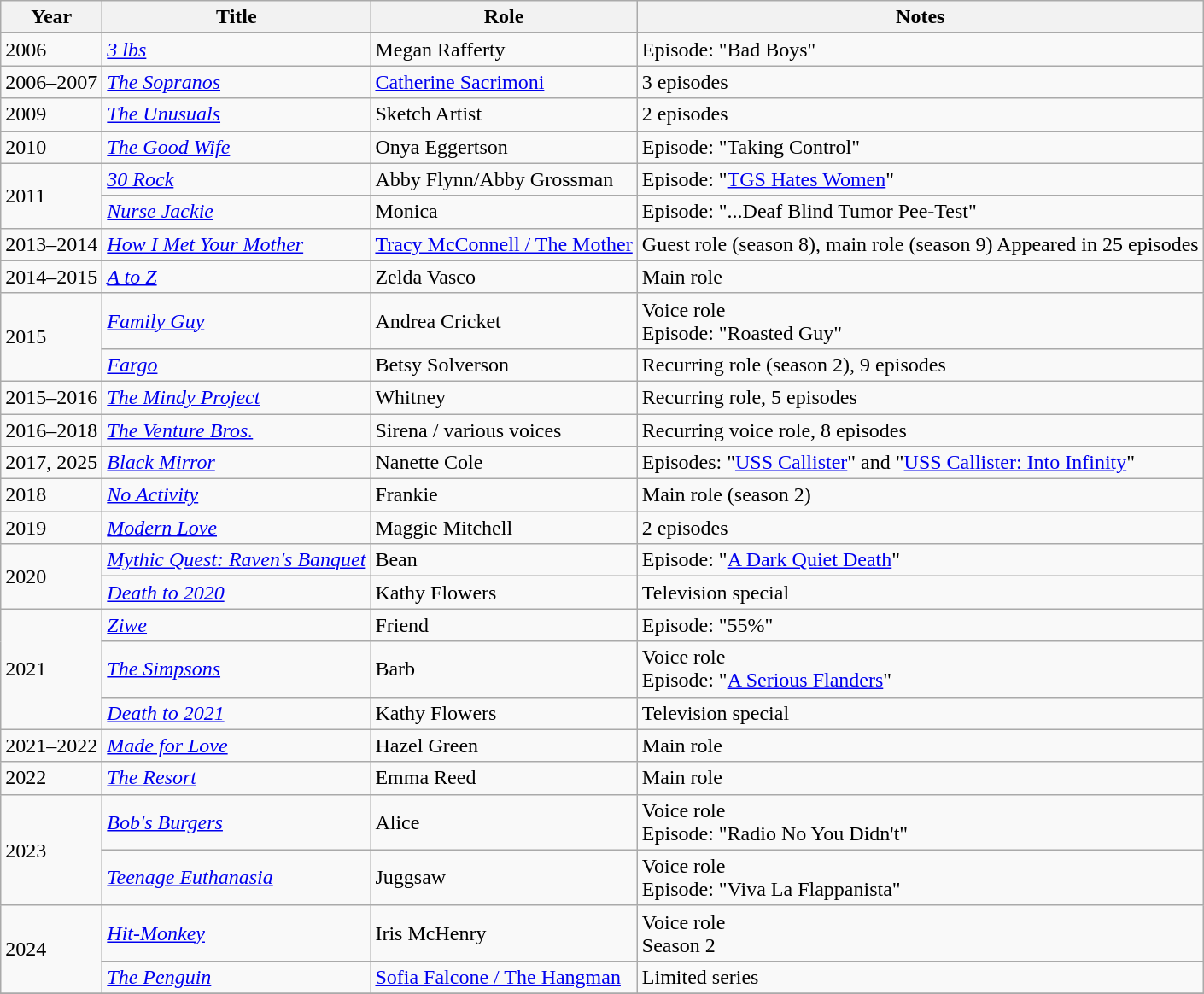<table class="wikitable sortable">
<tr>
<th>Year</th>
<th>Title</th>
<th>Role</th>
<th class="unsortable">Notes</th>
</tr>
<tr>
<td>2006</td>
<td><em><a href='#'>3 lbs</a></em></td>
<td>Megan Rafferty</td>
<td>Episode: "Bad Boys"</td>
</tr>
<tr>
<td>2006–2007</td>
<td><em><a href='#'>The Sopranos</a></em></td>
<td><a href='#'>Catherine Sacrimoni</a></td>
<td>3 episodes</td>
</tr>
<tr>
<td>2009</td>
<td><em><a href='#'>The Unusuals</a></em></td>
<td>Sketch Artist</td>
<td>2 episodes</td>
</tr>
<tr>
<td>2010</td>
<td><em><a href='#'>The Good Wife</a></em></td>
<td>Onya Eggertson</td>
<td>Episode: "Taking Control"</td>
</tr>
<tr>
<td rowspan="2">2011</td>
<td><em><a href='#'>30 Rock</a></em></td>
<td>Abby Flynn/Abby Grossman</td>
<td>Episode: "<a href='#'>TGS Hates Women</a>"</td>
</tr>
<tr>
<td><em><a href='#'>Nurse Jackie</a></em></td>
<td>Monica</td>
<td>Episode: "...Deaf Blind Tumor Pee-Test"</td>
</tr>
<tr>
<td>2013–2014</td>
<td><em><a href='#'>How I Met Your Mother</a></em></td>
<td><a href='#'>Tracy McConnell / The Mother</a></td>
<td>Guest role (season 8), main role (season 9) Appeared in 25 episodes</td>
</tr>
<tr>
<td>2014–2015</td>
<td><em><a href='#'>A to Z</a></em></td>
<td>Zelda Vasco</td>
<td>Main role</td>
</tr>
<tr>
<td rowspan="2">2015</td>
<td><em><a href='#'>Family Guy</a></em></td>
<td>Andrea Cricket</td>
<td>Voice role<br>Episode: "Roasted Guy"</td>
</tr>
<tr>
<td><em><a href='#'>Fargo</a></em></td>
<td>Betsy Solverson</td>
<td>Recurring role (season 2), 9 episodes</td>
</tr>
<tr>
<td>2015–2016</td>
<td><em><a href='#'>The Mindy Project</a></em></td>
<td>Whitney</td>
<td>Recurring role, 5 episodes</td>
</tr>
<tr>
<td>2016–2018</td>
<td><em><a href='#'>The Venture Bros.</a></em></td>
<td>Sirena / various voices</td>
<td>Recurring voice role, 8 episodes</td>
</tr>
<tr>
<td>2017, 2025</td>
<td><em><a href='#'>Black Mirror</a></em></td>
<td>Nanette Cole</td>
<td>Episodes: "<a href='#'>USS Callister</a>" and "<a href='#'>USS Callister: Into Infinity</a>"</td>
</tr>
<tr>
<td>2018</td>
<td><em><a href='#'>No Activity</a></em></td>
<td>Frankie</td>
<td>Main role (season 2)</td>
</tr>
<tr>
<td>2019</td>
<td><em><a href='#'>Modern Love</a></em></td>
<td>Maggie Mitchell</td>
<td>2 episodes</td>
</tr>
<tr>
<td rowspan="2">2020</td>
<td><em><a href='#'>Mythic Quest: Raven's Banquet</a></em></td>
<td>Bean</td>
<td>Episode: "<a href='#'>A Dark Quiet Death</a>"</td>
</tr>
<tr>
<td><em><a href='#'>Death to 2020</a></em></td>
<td>Kathy Flowers</td>
<td>Television special</td>
</tr>
<tr>
<td rowspan="3">2021</td>
<td><em><a href='#'>Ziwe</a></em></td>
<td>Friend</td>
<td>Episode: "55%"</td>
</tr>
<tr>
<td><em><a href='#'>The Simpsons</a></em></td>
<td>Barb</td>
<td>Voice role<br>Episode: "<a href='#'>A Serious Flanders</a>"</td>
</tr>
<tr>
<td><em><a href='#'>Death to 2021</a></em></td>
<td>Kathy Flowers</td>
<td>Television special</td>
</tr>
<tr>
<td>2021–2022</td>
<td><em><a href='#'>Made for Love</a></em></td>
<td>Hazel Green</td>
<td>Main role</td>
</tr>
<tr>
<td>2022</td>
<td><em><a href='#'>The Resort</a></em></td>
<td>Emma Reed</td>
<td>Main role</td>
</tr>
<tr>
<td rowspan="2">2023</td>
<td><em><a href='#'>Bob's Burgers</a></em></td>
<td>Alice</td>
<td>Voice role<br>Episode: "Radio No You Didn't"</td>
</tr>
<tr>
<td><em><a href='#'>Teenage Euthanasia</a></em></td>
<td>Juggsaw</td>
<td>Voice role<br>Episode: "Viva La Flappanista"</td>
</tr>
<tr>
<td rowspan="2">2024</td>
<td><em><a href='#'>Hit-Monkey</a></em></td>
<td>Iris McHenry</td>
<td>Voice role<br>Season 2</td>
</tr>
<tr>
<td><em><a href='#'>The Penguin</a></em></td>
<td><a href='#'>Sofia Falcone / The Hangman</a></td>
<td>Limited series</td>
</tr>
<tr>
</tr>
</table>
